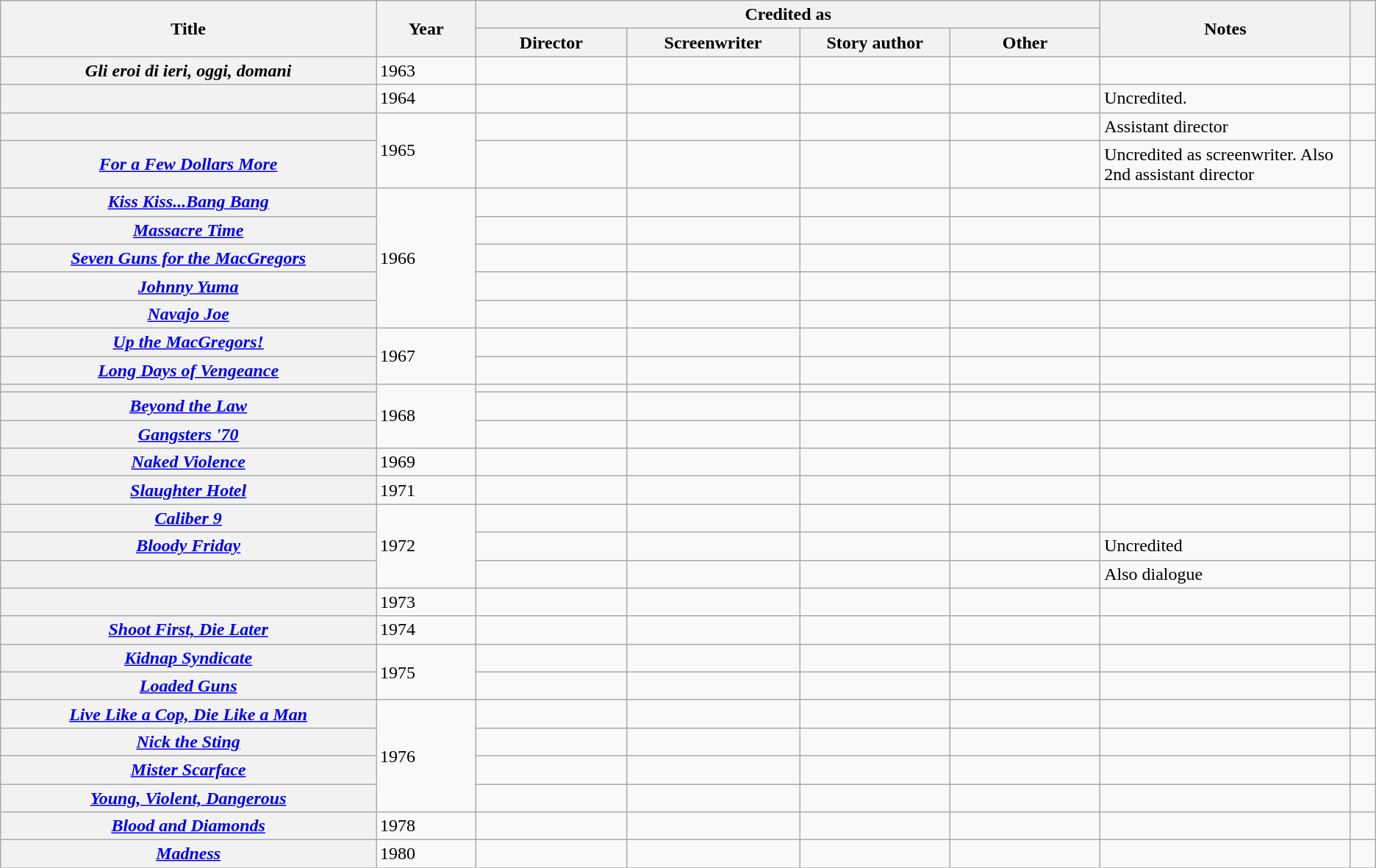<table class="wikitable sortable plainrowheaders">
<tr>
<th width="15%" rowspan="2" scope="col">Title</th>
<th width="4%" rowspan="2" scope="col">Year</th>
<th colspan="4" scope="col">Credited as</th>
<th width="10%" rowspan="2" scope="col" class="unsortable">Notes</th>
<th width="1%" rowspan="2" scope="col" class="unsortable"></th>
</tr>
<tr>
<th width=6%>Director</th>
<th width=6%>Screenwriter</th>
<th width=6%>Story author</th>
<th width=6%>Other</th>
</tr>
<tr>
<th scope="row"><em>Gli eroi di ieri, oggi, domani</em></th>
<td>1963</td>
<td></td>
<td></td>
<td></td>
<td></td>
<td></td>
<td style="text-align:center;"></td>
</tr>
<tr>
<th scope="row"></th>
<td>1964</td>
<td></td>
<td></td>
<td></td>
<td></td>
<td>Uncredited.</td>
<td style="text-align:center;"></td>
</tr>
<tr>
<th scope="row"></th>
<td rowspan="2">1965</td>
<td></td>
<td></td>
<td></td>
<td></td>
<td>Assistant director</td>
<td style="text-align:center;"></td>
</tr>
<tr>
<th scope="row"><em><a href='#'>For a Few Dollars More</a></em></th>
<td></td>
<td></td>
<td></td>
<td></td>
<td>Uncredited as screenwriter. Also 2nd assistant director</td>
<td style="text-align:center;"></td>
</tr>
<tr>
<th scope="row"><em><a href='#'>Kiss Kiss...Bang Bang</a></em></th>
<td rowspan="5">1966</td>
<td></td>
<td></td>
<td></td>
<td></td>
<td></td>
<td style="text-align:center;"></td>
</tr>
<tr>
<th scope="row"><em><a href='#'>Massacre Time</a></em></th>
<td></td>
<td></td>
<td></td>
<td></td>
<td></td>
<td style="text-align:center;"></td>
</tr>
<tr>
<th scope="row"><em><a href='#'>Seven Guns for the MacGregors</a></em></th>
<td></td>
<td></td>
<td></td>
<td></td>
<td></td>
<td style="text-align:center;"></td>
</tr>
<tr>
<th scope="row"><em><a href='#'>Johnny Yuma</a></em></th>
<td></td>
<td></td>
<td></td>
<td></td>
<td></td>
<td style="text-align:center;"></td>
</tr>
<tr>
<th scope="row"><em><a href='#'>Navajo Joe</a></em></th>
<td></td>
<td></td>
<td></td>
<td></td>
<td></td>
<td style="text-align:center;"></td>
</tr>
<tr>
<th scope="row"><em><a href='#'>Up the MacGregors!</a></em></th>
<td rowspan="2">1967</td>
<td></td>
<td></td>
<td></td>
<td></td>
<td></td>
<td style="text-align:center;"></td>
</tr>
<tr>
<th scope="row"><em><a href='#'>Long Days of Vengeance</a></em></th>
<td></td>
<td></td>
<td></td>
<td></td>
<td></td>
<td style="text-align:center;"></td>
</tr>
<tr>
<th scope="row"></th>
<td rowspan="3">1968</td>
<td></td>
<td></td>
<td></td>
<td></td>
<td></td>
<td style="text-align:center;"></td>
</tr>
<tr>
<th scope="row"><em><a href='#'>Beyond the Law</a></em></th>
<td></td>
<td></td>
<td></td>
<td></td>
<td></td>
<td style="text-align:center;"></td>
</tr>
<tr>
<th scope="row"><em><a href='#'>Gangsters '70</a></em></th>
<td></td>
<td></td>
<td></td>
<td></td>
<td></td>
<td style="text-align:center;"></td>
</tr>
<tr>
<th scope="row"><em><a href='#'>Naked Violence</a></em></th>
<td>1969</td>
<td></td>
<td></td>
<td></td>
<td></td>
<td></td>
<td style="text-align:center;"></td>
</tr>
<tr>
<th scope="row"><em><a href='#'>Slaughter Hotel</a></em></th>
<td>1971</td>
<td></td>
<td></td>
<td></td>
<td></td>
<td></td>
<td style="text-align:center;"></td>
</tr>
<tr>
<th scope="row"><em><a href='#'>Caliber 9</a></em></th>
<td rowspan="3">1972</td>
<td></td>
<td></td>
<td></td>
<td></td>
<td></td>
<td style="text-align:center;"></td>
</tr>
<tr>
<th scope="row"><em><a href='#'>Bloody Friday</a></em></th>
<td></td>
<td></td>
<td></td>
<td></td>
<td>Uncredited</td>
<td style="text-align:center;"></td>
</tr>
<tr>
<th scope="row"></th>
<td></td>
<td></td>
<td></td>
<td></td>
<td>Also dialogue</td>
<td style="text-align:center;"></td>
</tr>
<tr>
<th scope="row"></th>
<td>1973</td>
<td></td>
<td></td>
<td></td>
<td></td>
<td></td>
<td style="text-align:center;"></td>
</tr>
<tr>
<th scope="row"><em><a href='#'>Shoot First, Die Later</a></em></th>
<td>1974</td>
<td></td>
<td></td>
<td></td>
<td></td>
<td></td>
<td style="text-align:center;"></td>
</tr>
<tr>
<th scope="row"><em><a href='#'>Kidnap Syndicate</a></em></th>
<td rowspan="2">1975</td>
<td></td>
<td></td>
<td></td>
<td></td>
<td></td>
<td style="text-align:center;"></td>
</tr>
<tr>
<th scope="row"><em><a href='#'>Loaded Guns</a></em></th>
<td></td>
<td></td>
<td></td>
<td></td>
<td></td>
<td style="text-align:center;"></td>
</tr>
<tr>
<th scope="row"><em><a href='#'>Live Like a Cop, Die Like a Man</a></em></th>
<td rowspan="4">1976</td>
<td></td>
<td></td>
<td></td>
<td></td>
<td></td>
<td style="text-align:center;"></td>
</tr>
<tr>
<th scope="row"><em><a href='#'>Nick the Sting</a></em></th>
<td></td>
<td></td>
<td></td>
<td></td>
<td></td>
<td style="text-align:center;"></td>
</tr>
<tr>
<th scope="row"><em><a href='#'>Mister Scarface</a></em></th>
<td></td>
<td></td>
<td></td>
<td></td>
<td></td>
<td style="text-align:center;"></td>
</tr>
<tr>
<th scope="row"><em><a href='#'>Young, Violent, Dangerous</a></em></th>
<td></td>
<td></td>
<td></td>
<td></td>
<td></td>
<td style="text-align:center;"></td>
</tr>
<tr>
<th scope="row"><em><a href='#'>Blood and Diamonds</a></em></th>
<td>1978</td>
<td></td>
<td></td>
<td></td>
<td></td>
<td></td>
<td style="text-align:center;"></td>
</tr>
<tr>
<th scope="row"><em><a href='#'>Madness</a></em></th>
<td>1980</td>
<td></td>
<td></td>
<td></td>
<td></td>
<td></td>
<td style="text-align:center;"></td>
</tr>
<tr>
</tr>
</table>
